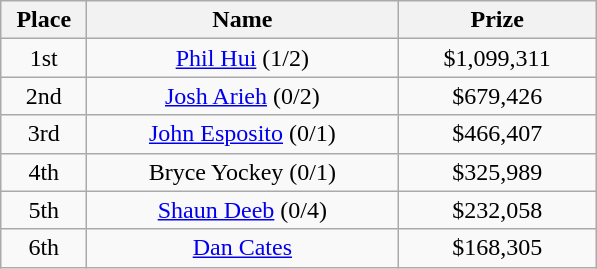<table class="wikitable">
<tr>
<th width="50">Place</th>
<th width="200">Name</th>
<th width="125">Prize</th>
</tr>
<tr>
<td align = "center">1st</td>
<td align = "center"><a href='#'>Phil Hui</a> (1/2)</td>
<td align = "center">$1,099,311</td>
</tr>
<tr>
<td align = "center">2nd</td>
<td align = "center"><a href='#'>Josh Arieh</a> (0/2)</td>
<td align = "center">$679,426</td>
</tr>
<tr>
<td align = "center">3rd</td>
<td align = "center"><a href='#'>John Esposito</a> (0/1)</td>
<td align = "center">$466,407</td>
</tr>
<tr>
<td align = "center">4th</td>
<td align = "center">Bryce Yockey (0/1)</td>
<td align = "center">$325,989</td>
</tr>
<tr>
<td align = "center">5th</td>
<td align = "center"><a href='#'>Shaun Deeb</a> (0/4)</td>
<td align = "center">$232,058</td>
</tr>
<tr>
<td align = "center">6th</td>
<td align = "center"><a href='#'>Dan Cates</a></td>
<td align = "center">$168,305</td>
</tr>
</table>
